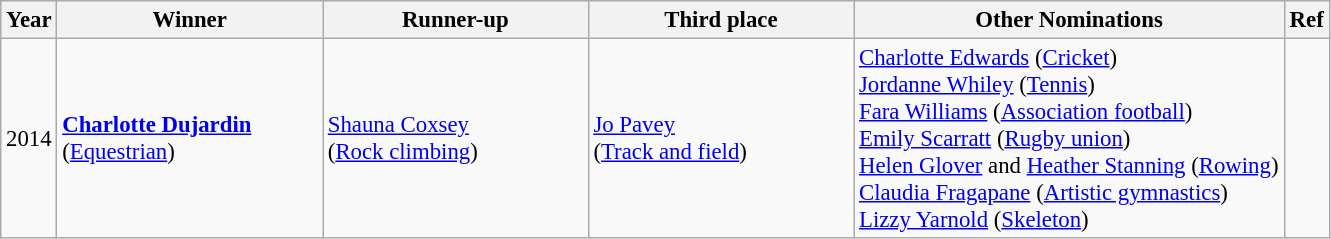<table class="wikitable" style="font-size: 95%">
<tr>
<th style="width:15px;">Year</th>
<th style="width:170px;">Winner</th>
<th style="width:170px;">Runner-up</th>
<th style="width:170px;">Third place</th>
<th style="width:280px;">Other Nominations</th>
<th style="width:10px;">Ref</th>
</tr>
<tr>
<td>2014</td>
<td><strong><a href='#'>Charlotte Dujardin</a></strong><br>(<a href='#'>Equestrian</a>)</td>
<td><a href='#'>Shauna Coxsey</a><br>(<a href='#'>Rock climbing</a>)</td>
<td><a href='#'>Jo Pavey</a><br>(<a href='#'>Track and field</a>)</td>
<td><a href='#'>Charlotte Edwards</a> (<a href='#'>Cricket</a>)<br><a href='#'>Jordanne Whiley</a> (<a href='#'>Tennis</a>)<br><a href='#'>Fara Williams</a> (<a href='#'>Association football</a>)<br><a href='#'>Emily Scarratt</a> (<a href='#'>Rugby union</a>)<br><a href='#'>Helen Glover</a> and <a href='#'>Heather Stanning</a> (<a href='#'>Rowing</a>)<br><a href='#'>Claudia Fragapane</a> (<a href='#'>Artistic gymnastics</a>)<br><a href='#'>Lizzy Yarnold</a> (<a href='#'>Skeleton</a>)</td>
<td><br><br><br></td>
</tr>
</table>
